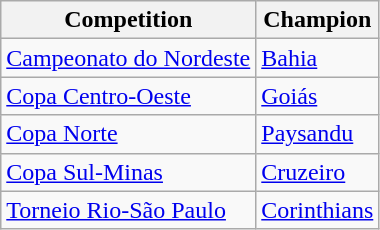<table class="wikitable">
<tr>
<th>Competition</th>
<th>Champion</th>
</tr>
<tr>
<td><a href='#'>Campeonato do Nordeste</a></td>
<td><a href='#'>Bahia</a></td>
</tr>
<tr>
<td><a href='#'>Copa Centro-Oeste</a></td>
<td><a href='#'>Goiás</a></td>
</tr>
<tr>
<td><a href='#'>Copa Norte</a></td>
<td><a href='#'>Paysandu</a></td>
</tr>
<tr>
<td><a href='#'>Copa Sul-Minas</a></td>
<td><a href='#'>Cruzeiro</a></td>
</tr>
<tr>
<td><a href='#'>Torneio Rio-São Paulo</a></td>
<td><a href='#'>Corinthians</a></td>
</tr>
</table>
